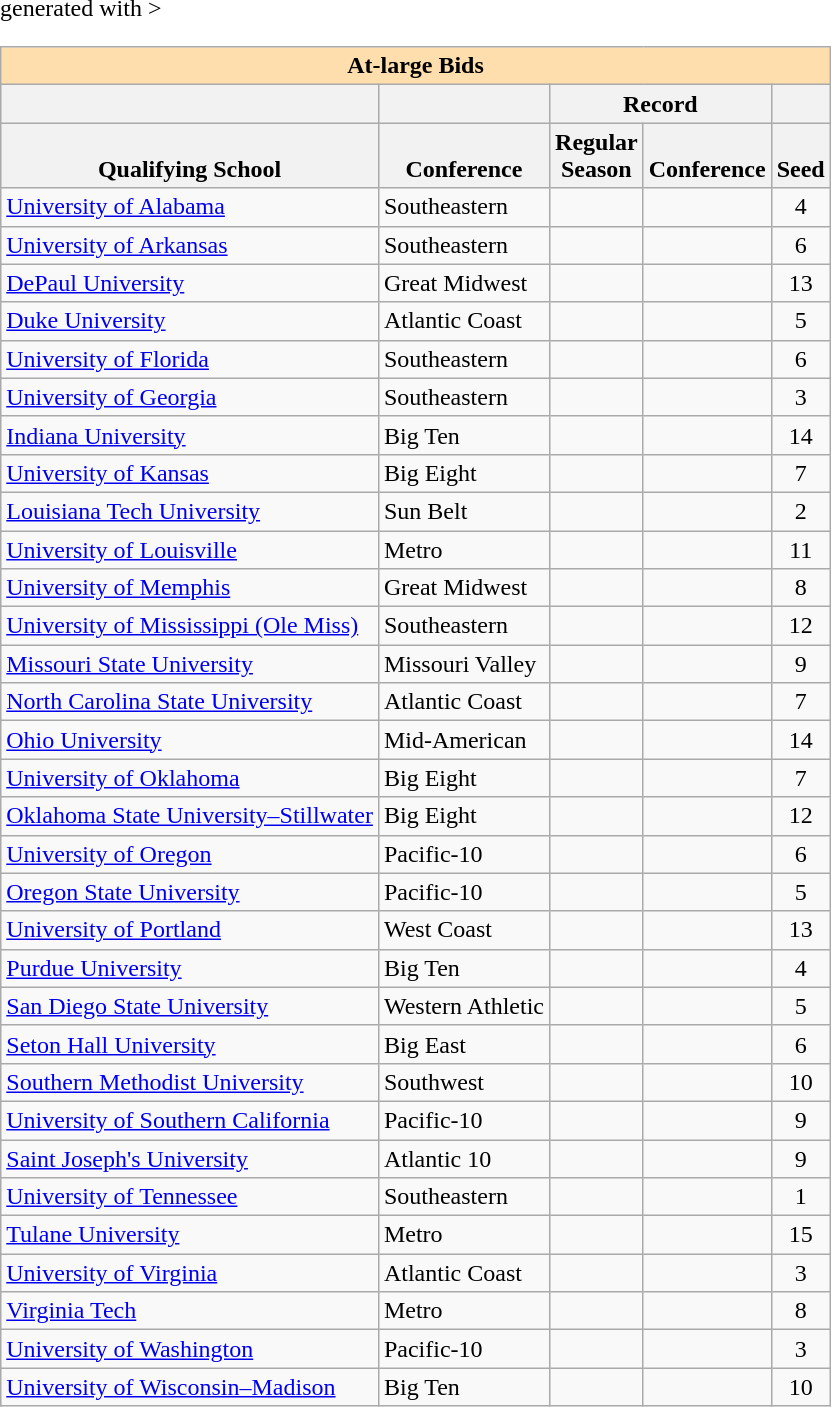<table class="wikitable sortable" <hiddentext>generated with   >
<tr>
<th style="background-color:#FFdead;font-weight:bold"   align="center" valign="bottom"  width="171" colspan="5" height="13">At-large Bids</th>
</tr>
<tr>
<th height="13"    valign="bottom"> </th>
<th valign="bottom"> </th>
<th style="font-weight:bold"   colspan="2" align="center"  valign="bottom">Record</th>
<th valign="bottom"> </th>
</tr>
<tr style="font-weight:bold"   valign="bottom">
<th height="13">Qualifying School</th>
<th>Conference</th>
<th>Regular<br> Season</th>
<th>Conference</th>
<th>Seed</th>
</tr>
<tr>
<td height="13"  valign="bottom"><a href='#'>University of Alabama</a></td>
<td valign="bottom">Southeastern</td>
<td align="center"  valign="bottom"></td>
<td align="center"  valign="bottom"></td>
<td align="center"  valign="bottom">4</td>
</tr>
<tr>
<td height="13"  valign="bottom"><a href='#'>University of Arkansas</a></td>
<td valign="bottom">Southeastern</td>
<td align="center"  valign="bottom"></td>
<td align="center"  valign="bottom"></td>
<td align="center"  valign="bottom">6</td>
</tr>
<tr>
<td height="13"  valign="bottom"><a href='#'>DePaul University</a></td>
<td valign="bottom">Great Midwest</td>
<td align="center"  valign="bottom"></td>
<td align="center"  valign="bottom"></td>
<td align="center"  valign="bottom">13</td>
</tr>
<tr>
<td height="13"  valign="bottom"><a href='#'>Duke University</a></td>
<td valign="bottom">Atlantic Coast</td>
<td align="center"  valign="bottom"></td>
<td align="center"  valign="bottom"></td>
<td align="center"  valign="bottom">5</td>
</tr>
<tr>
<td height="13"  valign="bottom"><a href='#'>University of Florida</a></td>
<td valign="bottom">Southeastern</td>
<td align="center"  valign="bottom"></td>
<td align="center"  valign="bottom"></td>
<td align="center"  valign="bottom">6</td>
</tr>
<tr>
<td height="13"  valign="bottom"><a href='#'>University of Georgia</a></td>
<td valign="bottom">Southeastern</td>
<td align="center"  valign="bottom"></td>
<td align="center"  valign="bottom"></td>
<td align="center"  valign="bottom">3</td>
</tr>
<tr>
<td height="13"  valign="bottom"><a href='#'>Indiana University</a></td>
<td valign="bottom">Big Ten</td>
<td align="center"  valign="bottom"></td>
<td align="center"  valign="bottom"></td>
<td align="center"  valign="bottom">14</td>
</tr>
<tr>
<td height="13"  valign="bottom"><a href='#'>University of Kansas</a></td>
<td valign="bottom">Big Eight</td>
<td align="center"  valign="bottom"></td>
<td align="center"  valign="bottom"></td>
<td align="center"  valign="bottom">7</td>
</tr>
<tr>
<td height="13"  valign="bottom"><a href='#'>Louisiana Tech University</a></td>
<td valign="bottom">Sun Belt</td>
<td align="center"  valign="bottom"></td>
<td align="center"  valign="bottom"></td>
<td align="center"  valign="bottom">2</td>
</tr>
<tr>
<td height="13"  valign="bottom"><a href='#'>University of Louisville</a></td>
<td valign="bottom">Metro</td>
<td align="center"  valign="bottom"></td>
<td align="center"  valign="bottom"></td>
<td align="center"  valign="bottom">11</td>
</tr>
<tr>
<td height="13"  valign="bottom"><a href='#'>University of Memphis</a></td>
<td valign="bottom">Great Midwest</td>
<td align="center"  valign="bottom"></td>
<td align="center"  valign="bottom"></td>
<td align="center"  valign="bottom">8</td>
</tr>
<tr>
<td height="13"  valign="bottom"><a href='#'>University of Mississippi (Ole Miss)</a></td>
<td valign="bottom">Southeastern</td>
<td align="center"  valign="bottom"></td>
<td align="center"  valign="bottom"></td>
<td align="center"  valign="bottom">12</td>
</tr>
<tr>
<td height="13"  valign="bottom"><a href='#'>Missouri State University</a></td>
<td valign="bottom">Missouri Valley</td>
<td align="center"  valign="bottom"></td>
<td align="center"  valign="bottom"></td>
<td align="center"  valign="bottom">9</td>
</tr>
<tr>
<td height="13"  valign="bottom"><a href='#'>North Carolina State University</a></td>
<td valign="bottom">Atlantic Coast</td>
<td align="center"  valign="bottom"></td>
<td align="center"  valign="bottom"></td>
<td align="center"  valign="bottom">7</td>
</tr>
<tr>
<td height="13"  valign="bottom"><a href='#'>Ohio University</a></td>
<td valign="bottom">Mid-American</td>
<td align="center"  valign="bottom"></td>
<td align="center"  valign="bottom"></td>
<td align="center"  valign="bottom">14</td>
</tr>
<tr>
<td height="13"  valign="bottom"><a href='#'>University of Oklahoma</a></td>
<td valign="bottom">Big Eight</td>
<td align="center"  valign="bottom"></td>
<td align="center"  valign="bottom"></td>
<td align="center"  valign="bottom">7</td>
</tr>
<tr>
<td height="13"  valign="bottom"><a href='#'>Oklahoma State University–Stillwater</a></td>
<td valign="bottom">Big Eight</td>
<td align="center"  valign="bottom"></td>
<td align="center"  valign="bottom"></td>
<td align="center"  valign="bottom">12</td>
</tr>
<tr>
<td height="13"  valign="bottom"><a href='#'>University of Oregon</a></td>
<td valign="bottom">Pacific-10</td>
<td align="center"  valign="bottom"></td>
<td align="center"  valign="bottom"></td>
<td align="center"  valign="bottom">6</td>
</tr>
<tr>
<td height="13"  valign="bottom"><a href='#'>Oregon State University</a></td>
<td valign="bottom">Pacific-10</td>
<td align="center"  valign="bottom"></td>
<td align="center"  valign="bottom"></td>
<td align="center"  valign="bottom">5</td>
</tr>
<tr>
<td height="13"  valign="bottom"><a href='#'>University of Portland</a></td>
<td valign="bottom">West Coast</td>
<td align="center"  valign="bottom"></td>
<td align="center"  valign="bottom"></td>
<td align="center"  valign="bottom">13</td>
</tr>
<tr>
<td height="13"  valign="bottom"><a href='#'>Purdue University</a></td>
<td valign="bottom">Big Ten</td>
<td align="center"  valign="bottom"></td>
<td align="center"  valign="bottom"></td>
<td align="center"  valign="bottom">4</td>
</tr>
<tr>
<td height="13"  valign="bottom"><a href='#'>San Diego State University</a></td>
<td valign="bottom">Western Athletic</td>
<td align="center"  valign="bottom"></td>
<td align="center"  valign="bottom"></td>
<td align="center"  valign="bottom">5</td>
</tr>
<tr>
<td height="13"  valign="bottom"><a href='#'>Seton Hall University</a></td>
<td valign="bottom">Big East</td>
<td align="center"  valign="bottom"></td>
<td align="center"  valign="bottom"></td>
<td align="center"  valign="bottom">6</td>
</tr>
<tr>
<td height="13"  valign="bottom"><a href='#'>Southern Methodist University</a></td>
<td valign="bottom">Southwest</td>
<td align="center"  valign="bottom"></td>
<td align="center"  valign="bottom"></td>
<td align="center"  valign="bottom">10</td>
</tr>
<tr>
<td height="13"  valign="bottom"><a href='#'>University of Southern California</a></td>
<td valign="bottom">Pacific-10</td>
<td align="center"  valign="bottom"></td>
<td align="center"  valign="bottom"></td>
<td align="center"  valign="bottom">9</td>
</tr>
<tr>
<td height="13"  valign="bottom"><a href='#'>Saint Joseph's University</a></td>
<td valign="bottom">Atlantic 10</td>
<td align="center"  valign="bottom"></td>
<td align="center"  valign="bottom"></td>
<td align="center"  valign="bottom">9</td>
</tr>
<tr>
<td height="13"  valign="bottom"><a href='#'>University of Tennessee</a></td>
<td valign="bottom">Southeastern</td>
<td align="center"  valign="bottom"></td>
<td align="center"  valign="bottom"></td>
<td align="center"  valign="bottom">1</td>
</tr>
<tr>
<td height="13"  valign="bottom"><a href='#'>Tulane University</a></td>
<td valign="bottom">Metro</td>
<td align="center"  valign="bottom"></td>
<td align="center"  valign="bottom"></td>
<td align="center"  valign="bottom">15</td>
</tr>
<tr>
<td height="13"  valign="bottom"><a href='#'>University of Virginia</a></td>
<td valign="bottom">Atlantic Coast</td>
<td align="center"  valign="bottom"></td>
<td align="center"  valign="bottom"></td>
<td align="center"  valign="bottom">3</td>
</tr>
<tr>
<td height="13"  valign="bottom"><a href='#'>Virginia Tech</a></td>
<td valign="bottom">Metro</td>
<td align="center"  valign="bottom"></td>
<td align="center"  valign="bottom"></td>
<td align="center"  valign="bottom">8</td>
</tr>
<tr>
<td height="13"  valign="bottom"><a href='#'>University of Washington</a></td>
<td valign="bottom">Pacific-10</td>
<td align="center"  valign="bottom"></td>
<td align="center"  valign="bottom"></td>
<td align="center"  valign="bottom">3</td>
</tr>
<tr>
<td height="13"  valign="bottom"><a href='#'>University of Wisconsin–Madison</a></td>
<td valign="bottom">Big Ten</td>
<td align="center"  valign="bottom"></td>
<td align="center"  valign="bottom"></td>
<td align="center"  valign="bottom">10</td>
</tr>
</table>
